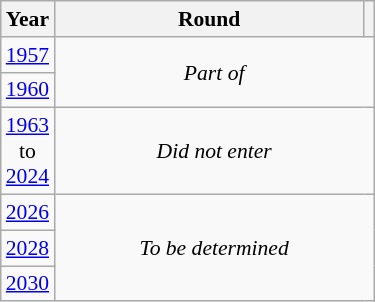<table class="wikitable" style="text-align: center; font-size:90%">
<tr>
<th>Year</th>
<th style="width:200px">Round</th>
<th></th>
</tr>
<tr>
<td><a href='#'>1957</a></td>
<td colspan="2" rowspan="2"><em>Part of </em></td>
</tr>
<tr>
<td><a href='#'>1960</a></td>
</tr>
<tr>
<td><a href='#'>1963</a><br>to<br><a href='#'>2024</a></td>
<td colspan="2"><em>Did not enter</em></td>
</tr>
<tr>
<td><a href='#'>2026</a></td>
<td colspan="2" rowspan="3"><em>To be determined</em></td>
</tr>
<tr>
<td><a href='#'>2028</a></td>
</tr>
<tr>
<td><a href='#'>2030</a></td>
</tr>
</table>
